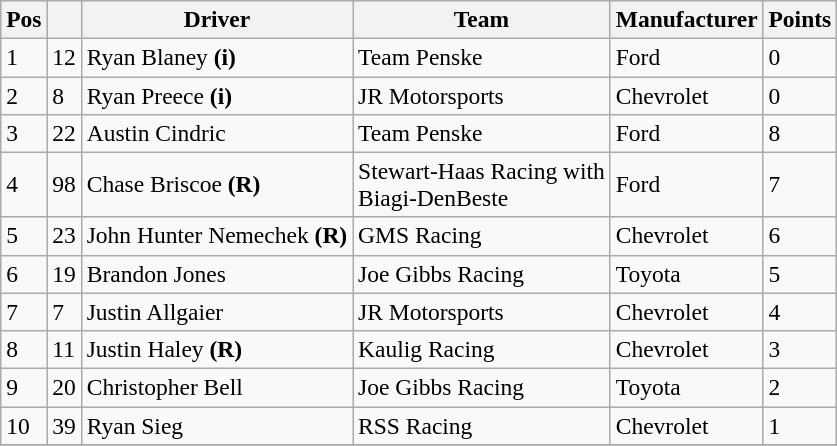<table class="wikitable" style="font-size:98%">
<tr>
<th>Pos</th>
<th></th>
<th>Driver</th>
<th>Team</th>
<th>Manufacturer</th>
<th>Points</th>
</tr>
<tr>
<td>1</td>
<td>12</td>
<td>Ryan Blaney <strong>(i)</strong></td>
<td>Team Penske</td>
<td>Ford</td>
<td>0</td>
</tr>
<tr>
<td>2</td>
<td>8</td>
<td>Ryan Preece <strong>(i)</strong></td>
<td>JR Motorsports</td>
<td>Chevrolet</td>
<td>0</td>
</tr>
<tr>
<td>3</td>
<td>22</td>
<td>Austin Cindric</td>
<td>Team Penske</td>
<td>Ford</td>
<td>8</td>
</tr>
<tr>
<td>4</td>
<td>98</td>
<td>Chase Briscoe <strong>(R)</strong></td>
<td>Stewart-Haas Racing with<br>Biagi-DenBeste</td>
<td>Ford</td>
<td>7</td>
</tr>
<tr>
<td>5</td>
<td>23</td>
<td>John Hunter Nemechek <strong>(R)</strong></td>
<td>GMS Racing</td>
<td>Chevrolet</td>
<td>6</td>
</tr>
<tr>
<td>6</td>
<td>19</td>
<td>Brandon Jones</td>
<td>Joe Gibbs Racing</td>
<td>Toyota</td>
<td>5</td>
</tr>
<tr>
<td>7</td>
<td>7</td>
<td>Justin Allgaier</td>
<td>JR Motorsports</td>
<td>Chevrolet</td>
<td>4</td>
</tr>
<tr>
<td>8</td>
<td>11</td>
<td>Justin Haley <strong>(R)</strong></td>
<td>Kaulig Racing</td>
<td>Chevrolet</td>
<td>3</td>
</tr>
<tr>
<td>9</td>
<td>20</td>
<td>Christopher Bell</td>
<td>Joe Gibbs Racing</td>
<td>Toyota</td>
<td>2</td>
</tr>
<tr>
<td>10</td>
<td>39</td>
<td>Ryan Sieg</td>
<td>RSS Racing</td>
<td>Chevrolet</td>
<td>1</td>
</tr>
<tr>
</tr>
</table>
